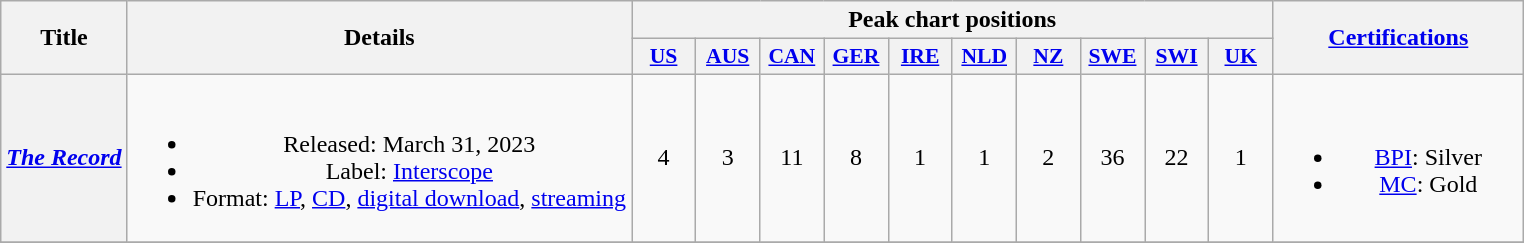<table class="wikitable plainrowheaders" style="text-align:center;">
<tr>
<th scope="col" rowspan="2">Title</th>
<th scope="col" rowspan="2">Details</th>
<th scope="col" colspan="10">Peak chart positions</th>
<th scope="col" rowspan="2" style="width:10em;"><a href='#'>Certifications</a></th>
</tr>
<tr>
<th scope="col" style="width:2.5em;font-size:90%;"><a href='#'>US</a><br></th>
<th scope="col" style="width:2.5em;font-size:90%;"><a href='#'>AUS</a><br></th>
<th scope="col" style="width:2.5em;font-size:90%;"><a href='#'>CAN</a><br></th>
<th scope="col" style="width:2.5em;font-size:90%;"><a href='#'>GER</a><br></th>
<th scope="col" style="width:2.5em;font-size:90%;"><a href='#'>IRE</a><br></th>
<th scope="col" style="width:2.5em;font-size:90%;"><a href='#'>NLD</a><br></th>
<th scope="col" style="width:2.5em;font-size:90%;"><a href='#'>NZ</a><br></th>
<th scope="col" style="width:2.5em;font-size:90%;"><a href='#'>SWE</a><br></th>
<th scope="col" style="width:2.5em;font-size:90%;"><a href='#'>SWI</a><br></th>
<th scope="col" style="width:2.5em;font-size:90%;"><a href='#'>UK</a><br></th>
</tr>
<tr>
<th scope="row"><em><a href='#'>The Record</a></em></th>
<td><br><ul><li>Released: March 31, 2023</li><li>Label: <a href='#'>Interscope</a></li><li>Format: <a href='#'>LP</a>, <a href='#'>CD</a>, <a href='#'>digital download</a>, <a href='#'>streaming</a></li></ul></td>
<td>4</td>
<td>3</td>
<td>11</td>
<td>8</td>
<td>1</td>
<td>1</td>
<td>2</td>
<td>36</td>
<td>22</td>
<td>1</td>
<td><br><ul><li><a href='#'>BPI</a>: Silver</li><li><a href='#'>MC</a>: Gold</li></ul></td>
</tr>
<tr>
</tr>
</table>
